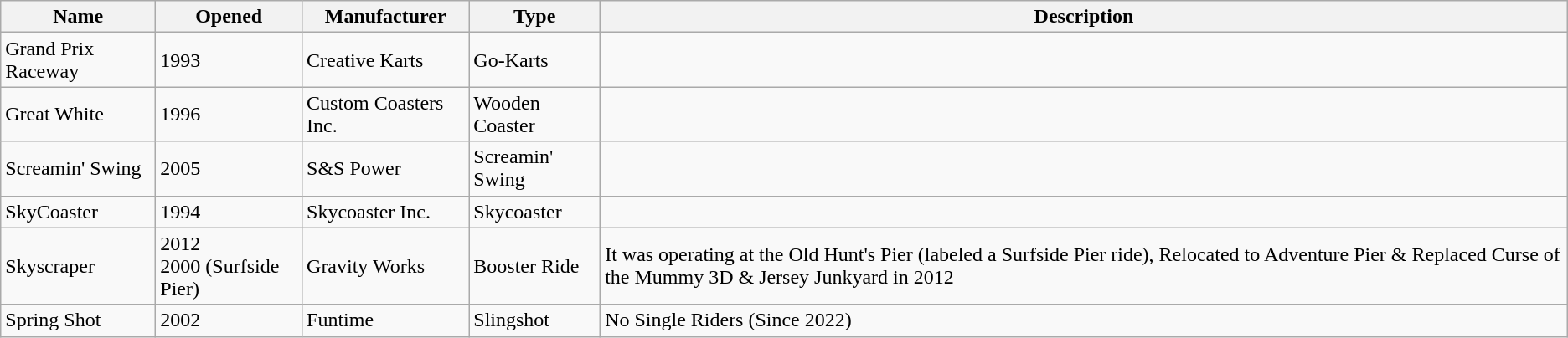<table class="wikitable sortable">
<tr>
<th>Name</th>
<th>Opened</th>
<th>Manufacturer</th>
<th>Type</th>
<th>Description</th>
</tr>
<tr>
<td>Grand Prix Raceway</td>
<td>1993</td>
<td>Creative Karts</td>
<td>Go-Karts</td>
<td></td>
</tr>
<tr>
<td>Great White</td>
<td>1996</td>
<td>Custom Coasters Inc.</td>
<td>Wooden Coaster</td>
<td></td>
</tr>
<tr>
<td>Screamin' Swing</td>
<td>2005</td>
<td>S&S Power</td>
<td>Screamin' Swing</td>
<td></td>
</tr>
<tr>
<td>SkyCoaster</td>
<td>1994</td>
<td>Skycoaster Inc.</td>
<td>Skycoaster</td>
<td></td>
</tr>
<tr>
<td>Skyscraper</td>
<td>2012<br>2000 (Surfside Pier)</td>
<td>Gravity Works</td>
<td>Booster Ride</td>
<td>It was operating at the Old Hunt's Pier (labeled a Surfside Pier ride), Relocated to Adventure Pier & Replaced Curse of the Mummy 3D & Jersey Junkyard in 2012</td>
</tr>
<tr>
<td>Spring Shot</td>
<td>2002</td>
<td>Funtime</td>
<td>Slingshot</td>
<td>No Single Riders (Since 2022)</td>
</tr>
</table>
